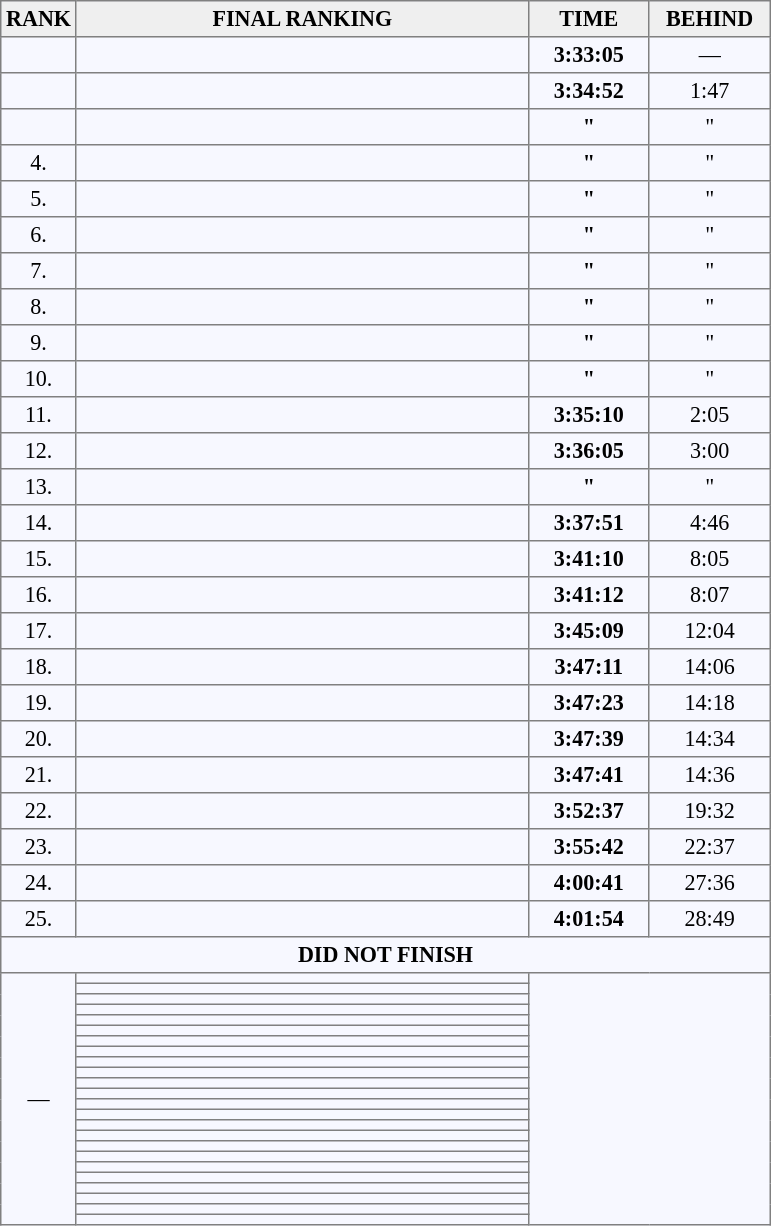<table cellpadding="3" cellspacing="0" border="1" style="background:#f7f8ff; font-size:92%; border:gray solid 1,5px; border-collapse:collapse;">
<tr style="background:#efefef;">
<th>RANK</th>
<th style="text-align:center; width:20em;">FINAL RANKING</th>
<th style="text-align:center; width:5em;">TIME</th>
<th style="text-align:center; width:5em;">BEHIND</th>
</tr>
<tr>
<td style="text-align:center;"></td>
<td></td>
<td style="text-align:center;"><strong>3:33:05</strong></td>
<td style="text-align:center;">—</td>
</tr>
<tr>
<td style="text-align:center;"></td>
<td></td>
<td style="text-align:center;"><strong>3:34:52</strong></td>
<td style="text-align:center;">1:47</td>
</tr>
<tr>
<td style="text-align:center;"></td>
<td></td>
<td style="text-align:center;"><strong>"</strong></td>
<td style="text-align:center;">"</td>
</tr>
<tr>
<td style="text-align:center;">4.</td>
<td></td>
<td style="text-align:center;"><strong>"</strong></td>
<td style="text-align:center;">"</td>
</tr>
<tr>
<td style="text-align:center;">5.</td>
<td></td>
<td style="text-align:center;"><strong>"</strong></td>
<td style="text-align:center;">"</td>
</tr>
<tr>
<td style="text-align:center;">6.</td>
<td></td>
<td style="text-align:center;"><strong>"</strong></td>
<td style="text-align:center;">"</td>
</tr>
<tr>
<td style="text-align:center;">7.</td>
<td></td>
<td style="text-align:center;"><strong>"</strong></td>
<td style="text-align:center;">"</td>
</tr>
<tr>
<td style="text-align:center;">8.</td>
<td></td>
<td style="text-align:center;"><strong>"</strong></td>
<td style="text-align:center;">"</td>
</tr>
<tr>
<td style="text-align:center;">9.</td>
<td></td>
<td style="text-align:center;"><strong>"</strong></td>
<td style="text-align:center;">"</td>
</tr>
<tr>
<td style="text-align:center;">10.</td>
<td></td>
<td style="text-align:center;"><strong>"</strong></td>
<td style="text-align:center;">"</td>
</tr>
<tr>
<td style="text-align:center;">11.</td>
<td></td>
<td style="text-align:center;"><strong>3:35:10</strong></td>
<td style="text-align:center;">2:05</td>
</tr>
<tr>
<td style="text-align:center;">12.</td>
<td></td>
<td style="text-align:center;"><strong>3:36:05</strong></td>
<td style="text-align:center;">3:00</td>
</tr>
<tr>
<td style="text-align:center;">13.</td>
<td></td>
<td style="text-align:center;"><strong>"</strong></td>
<td style="text-align:center;">"</td>
</tr>
<tr>
<td style="text-align:center;">14.</td>
<td></td>
<td style="text-align:center;"><strong>3:37:51</strong></td>
<td style="text-align:center;">4:46</td>
</tr>
<tr>
<td style="text-align:center;">15.</td>
<td></td>
<td style="text-align:center;"><strong>3:41:10</strong></td>
<td style="text-align:center;">8:05</td>
</tr>
<tr>
<td style="text-align:center;">16.</td>
<td></td>
<td style="text-align:center;"><strong>3:41:12</strong></td>
<td style="text-align:center;">8:07</td>
</tr>
<tr>
<td style="text-align:center;">17.</td>
<td></td>
<td style="text-align:center;"><strong>3:45:09</strong></td>
<td style="text-align:center;">12:04</td>
</tr>
<tr>
<td style="text-align:center;">18.</td>
<td></td>
<td style="text-align:center;"><strong>3:47:11</strong></td>
<td style="text-align:center;">14:06</td>
</tr>
<tr>
<td style="text-align:center;">19.</td>
<td></td>
<td style="text-align:center;"><strong>3:47:23</strong></td>
<td style="text-align:center;">14:18</td>
</tr>
<tr>
<td style="text-align:center;">20.</td>
<td></td>
<td style="text-align:center;"><strong>3:47:39</strong></td>
<td style="text-align:center;">14:34</td>
</tr>
<tr>
<td style="text-align:center;">21.</td>
<td></td>
<td style="text-align:center;"><strong>3:47:41</strong></td>
<td style="text-align:center;">14:36</td>
</tr>
<tr>
<td style="text-align:center;">22.</td>
<td></td>
<td style="text-align:center;"><strong>3:52:37</strong></td>
<td style="text-align:center;">19:32</td>
</tr>
<tr>
<td style="text-align:center;">23.</td>
<td></td>
<td style="text-align:center;"><strong>3:55:42</strong></td>
<td style="text-align:center;">22:37</td>
</tr>
<tr>
<td style="text-align:center;">24.</td>
<td></td>
<td style="text-align:center;"><strong>4:00:41</strong></td>
<td style="text-align:center;">27:36</td>
</tr>
<tr>
<td style="text-align:center;">25.</td>
<td></td>
<td style="text-align:center;"><strong>4:01:54</strong></td>
<td style="text-align:center;">28:49</td>
</tr>
<tr>
<th colspan="4">DID NOT FINISH</th>
</tr>
<tr>
<td rowspan="24" style="text-align:center;">—</td>
<td></td>
</tr>
<tr>
<td></td>
</tr>
<tr>
<td></td>
</tr>
<tr>
<td></td>
</tr>
<tr>
<td></td>
</tr>
<tr>
<td></td>
</tr>
<tr>
<td></td>
</tr>
<tr>
<td></td>
</tr>
<tr>
<td></td>
</tr>
<tr>
<td></td>
</tr>
<tr>
<td></td>
</tr>
<tr>
<td></td>
</tr>
<tr>
<td></td>
</tr>
<tr>
<td></td>
</tr>
<tr>
<td></td>
</tr>
<tr>
<td></td>
</tr>
<tr>
<td></td>
</tr>
<tr>
<td></td>
</tr>
<tr>
<td></td>
</tr>
<tr>
<td></td>
</tr>
<tr>
<td></td>
</tr>
<tr>
<td></td>
</tr>
<tr>
<td></td>
</tr>
<tr>
<td></td>
</tr>
</table>
